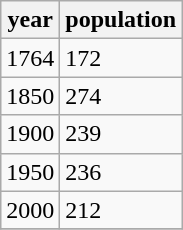<table class="wikitable">
<tr>
<th>year</th>
<th>population</th>
</tr>
<tr>
<td>1764</td>
<td>172</td>
</tr>
<tr>
<td>1850</td>
<td>274</td>
</tr>
<tr>
<td>1900</td>
<td>239</td>
</tr>
<tr>
<td>1950</td>
<td>236</td>
</tr>
<tr>
<td>2000</td>
<td>212</td>
</tr>
<tr>
</tr>
</table>
